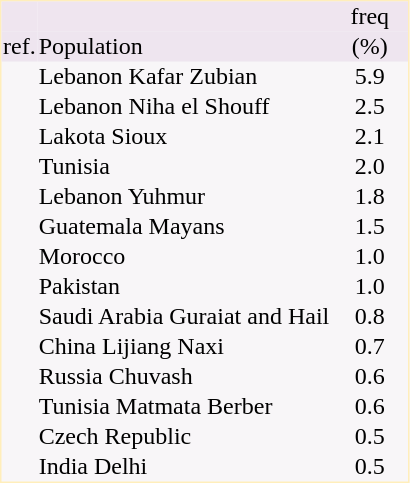<table align="left" border="0" cellspacing="0" cellpadding="1" style="text-align:center; margin-right: 1em;  border:1px #ffeebb solid; background:#f8f6f8; ">
<tr style="background:#efe5ef">
<td></td>
<td></td>
<td>freq</td>
</tr>
<tr style="background:#eee5ef">
<td>ref.</td>
<td align="left">Population</td>
<td style="width:50px">(%)</td>
</tr>
<tr>
<td></td>
<td align="left">Lebanon Kafar Zubian</td>
<td>5.9</td>
</tr>
<tr>
<td></td>
<td align="left">Lebanon Niha el Shouff</td>
<td>2.5</td>
</tr>
<tr>
<td></td>
<td align="left">Lakota Sioux</td>
<td>2.1</td>
</tr>
<tr>
<td></td>
<td align="left">Tunisia</td>
<td>2.0</td>
</tr>
<tr>
<td></td>
<td align="left">Lebanon Yuhmur</td>
<td>1.8</td>
</tr>
<tr>
<td></td>
<td align="left">Guatemala Mayans</td>
<td>1.5</td>
</tr>
<tr>
<td></td>
<td align="left">Morocco</td>
<td>1.0</td>
</tr>
<tr>
<td></td>
<td align="left">Pakistan</td>
<td>1.0</td>
</tr>
<tr>
<td></td>
<td align="left">Saudi Arabia Guraiat and Hail</td>
<td>0.8</td>
</tr>
<tr>
<td></td>
<td align="left">China Lijiang Naxi</td>
<td>0.7</td>
</tr>
<tr>
<td></td>
<td align="left">Russia Chuvash</td>
<td>0.6</td>
</tr>
<tr>
<td></td>
<td align="left">Tunisia Matmata Berber</td>
<td>0.6</td>
</tr>
<tr>
<td></td>
<td align="left">Czech Republic</td>
<td>0.5</td>
</tr>
<tr>
<td></td>
<td align="left">India Delhi</td>
<td>0.5</td>
</tr>
</table>
